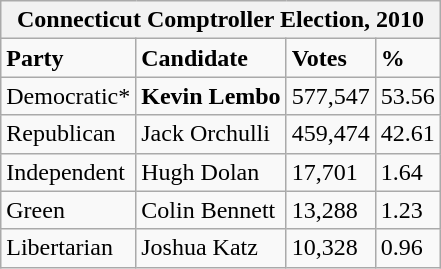<table class="wikitable">
<tr>
<th colspan="4">Connecticut Comptroller Election, 2010</th>
</tr>
<tr>
<td><strong>Party</strong></td>
<td><strong>Candidate</strong></td>
<td><strong>Votes</strong></td>
<td><strong>%</strong></td>
</tr>
<tr>
<td>Democratic*</td>
<td><strong>Kevin Lembo</strong></td>
<td>577,547</td>
<td>53.56</td>
</tr>
<tr>
<td>Republican</td>
<td>Jack Orchulli</td>
<td>459,474</td>
<td>42.61</td>
</tr>
<tr>
<td>Independent</td>
<td>Hugh Dolan</td>
<td>17,701</td>
<td>1.64</td>
</tr>
<tr>
<td>Green</td>
<td>Colin Bennett</td>
<td>13,288</td>
<td>1.23</td>
</tr>
<tr>
<td>Libertarian</td>
<td>Joshua Katz</td>
<td>10,328</td>
<td>0.96</td>
</tr>
</table>
